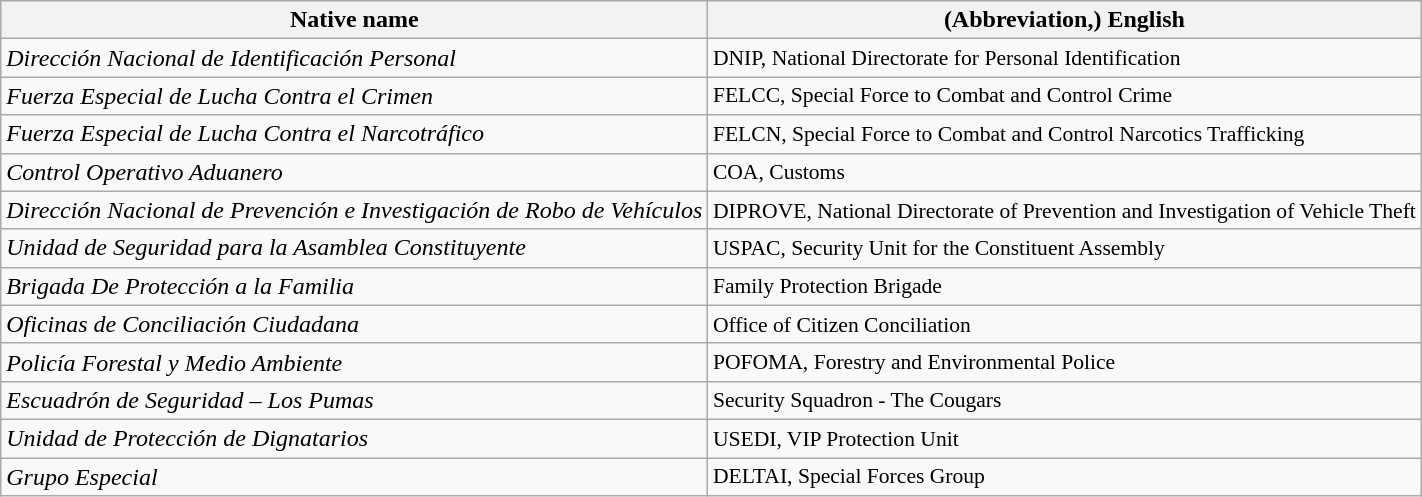<table class="wikitable">
<tr>
<th>Native name</th>
<th>(Abbreviation,) English </tr></th>
<td><em>Dirección Nacional de Identificación Personal</em></td>
<td style="font-size:90%;">DNIP, National Directorate for Personal Identification </tr></td>
<td><em>Fuerza Especial de Lucha Contra el Crimen</em></td>
<td style="font-size:90%;">FELCC, Special Force to Combat and Control Crime </tr></td>
<td><em>Fuerza Especial de Lucha Contra el Narcotráfico</em></td>
<td style="font-size:90%;">FELCN, Special Force to Combat and Control Narcotics Trafficking </tr></td>
<td><em>Control Operativo Aduanero</em></td>
<td style="font-size:90%;">COA, Customs </tr></td>
<td><em>Dirección Nacional de Prevención e Investigación de Robo de Vehículos</em></td>
<td style="font-size:90%;">DIPROVE, National Directorate of Prevention and Investigation of Vehicle Theft </tr></td>
<td><em>Unidad de Seguridad para la Asamblea Constituyente</em></td>
<td style="font-size:90%;">USPAC, Security Unit for the Constituent Assembly </tr></td>
<td><em>Brigada De Protección a la Familia</em></td>
<td style="font-size:90%;">Family Protection Brigade </tr></td>
<td><em>Oficinas de Conciliación Ciudadana</em></td>
<td style="font-size:90%;">Office of Citizen Conciliation </tr></td>
<td><em>Policía Forestal y Medio Ambiente</em></td>
<td style="font-size:90%;">POFOMA, Forestry and Environmental Police</tr></td>
<td><em>Escuadrón de Seguridad – Los Pumas</em></td>
<td style="font-size:90%;">Security Squadron - The Cougars </tr></td>
<td><em>Unidad de Protección de Dignatarios</em></td>
<td style="font-size:90%;">USEDI, VIP Protection Unit </tr></td>
<td><em>Grupo Especial</em></td>
<td style="font-size:90%;">DELTAI, Special Forces Group </tr></td>
</tr>
</table>
